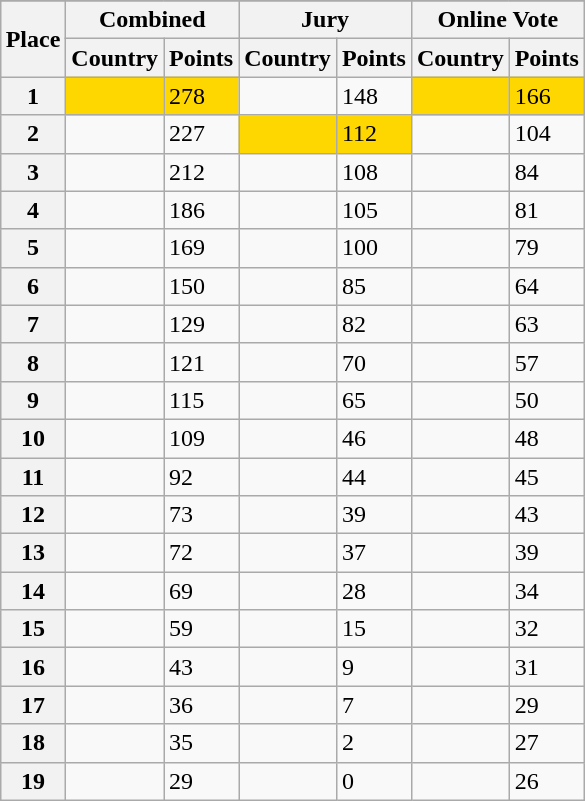<table class="wikitable collapsible plainrowheaders" style="float:right; margin:10px;">
<tr>
</tr>
<tr>
<th rowspan="2" scope="colgroup">Place</th>
<th colspan="2" scope="colgroup">Combined</th>
<th colspan="2" scope="colgroup">Jury</th>
<th colspan="2" scope="colgroup">Online Vote</th>
</tr>
<tr>
<th scope="col">Country</th>
<th scope="col">Points</th>
<th scope="col">Country</th>
<th scope="col">Points</th>
<th scope="col">Country</th>
<th scope="col">Points</th>
</tr>
<tr>
<th scope="row" style="text-align:center">1</th>
<td bgcolor="gold"></td>
<td bgcolor="gold">278</td>
<td></td>
<td>148</td>
<td bgcolor="gold"></td>
<td bgcolor="gold">166</td>
</tr>
<tr>
<th scope="row" style="text-align:center">2</th>
<td></td>
<td>227</td>
<td bgcolor="gold"></td>
<td bgcolor="gold">112</td>
<td></td>
<td>104</td>
</tr>
<tr>
<th scope="row" style="text-align:center">3</th>
<td></td>
<td>212</td>
<td></td>
<td>108</td>
<td></td>
<td>84</td>
</tr>
<tr>
<th scope="row" style="text-align:center">4</th>
<td></td>
<td>186</td>
<td></td>
<td>105</td>
<td></td>
<td>81</td>
</tr>
<tr>
<th scope="row" style="text-align:center">5</th>
<td></td>
<td>169</td>
<td></td>
<td>100</td>
<td></td>
<td>79</td>
</tr>
<tr>
<th scope="row" style="text-align:center">6</th>
<td></td>
<td>150</td>
<td></td>
<td>85</td>
<td></td>
<td>64</td>
</tr>
<tr>
<th scope="row" style="text-align:center">7</th>
<td></td>
<td>129</td>
<td></td>
<td>82</td>
<td></td>
<td>63</td>
</tr>
<tr>
<th scope="row" style="text-align:center">8</th>
<td></td>
<td>121</td>
<td></td>
<td>70</td>
<td></td>
<td>57</td>
</tr>
<tr>
<th scope="row" style="text-align:center">9</th>
<td></td>
<td>115</td>
<td></td>
<td>65</td>
<td></td>
<td>50</td>
</tr>
<tr>
<th scope="row" style="text-align:center">10</th>
<td></td>
<td>109</td>
<td></td>
<td>46</td>
<td></td>
<td>48</td>
</tr>
<tr>
<th scope="row" style="text-align:center">11</th>
<td></td>
<td>92</td>
<td></td>
<td>44</td>
<td></td>
<td>45</td>
</tr>
<tr>
<th scope="row" style="text-align:center">12</th>
<td></td>
<td>73</td>
<td></td>
<td>39</td>
<td></td>
<td>43</td>
</tr>
<tr>
<th scope="row" style="text-align:center">13</th>
<td></td>
<td>72</td>
<td></td>
<td>37</td>
<td></td>
<td>39</td>
</tr>
<tr>
<th scope="row" style="text-align:center">14</th>
<td></td>
<td>69</td>
<td></td>
<td>28</td>
<td></td>
<td>34</td>
</tr>
<tr>
<th scope="row" style="text-align:center">15</th>
<td></td>
<td>59</td>
<td></td>
<td>15</td>
<td></td>
<td>32</td>
</tr>
<tr>
<th scope="row" style="text-align:center">16</th>
<td></td>
<td>43</td>
<td></td>
<td>9</td>
<td></td>
<td>31</td>
</tr>
<tr>
<th scope="row" style="text-align:center">17</th>
<td></td>
<td>36</td>
<td></td>
<td>7</td>
<td></td>
<td>29</td>
</tr>
<tr>
<th scope="row" style="text-align:center">18</th>
<td></td>
<td>35</td>
<td></td>
<td>2</td>
<td></td>
<td>27</td>
</tr>
<tr>
<th scope="row" style="text-align:center">19</th>
<td></td>
<td>29</td>
<td></td>
<td>0</td>
<td></td>
<td>26</td>
</tr>
</table>
